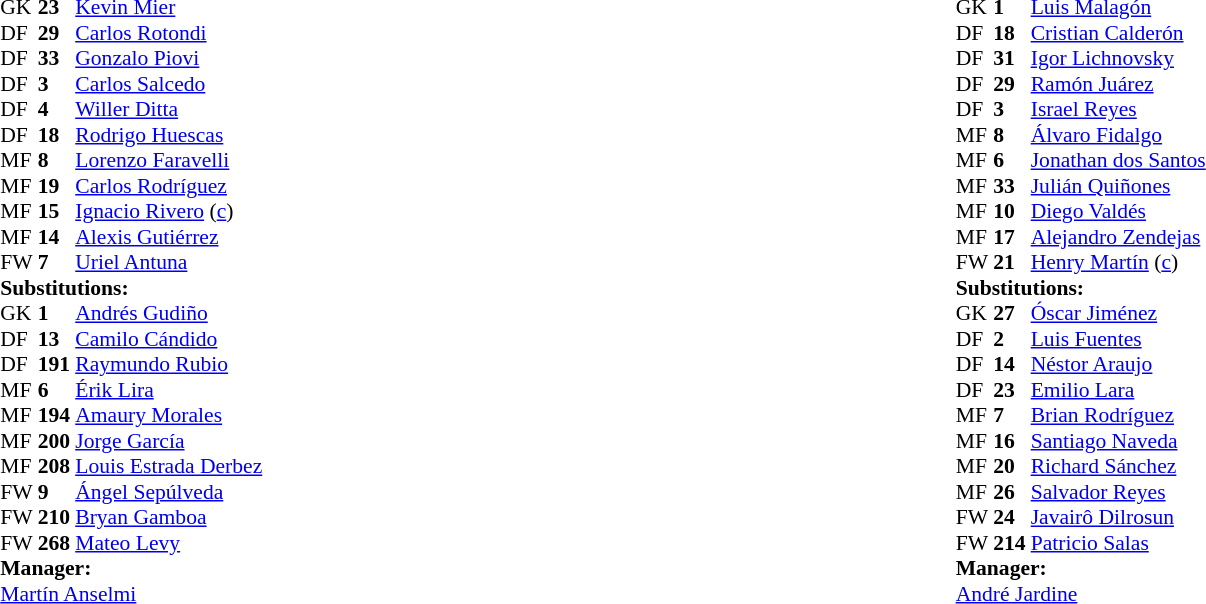<table width=100%>
<tr>
<td valign=top width=50%><br><table style="font-size:90%" cellspacing=0 cellpadding=0 align=center>
<tr>
<th width=25></th>
<th width=25></th>
</tr>
<tr>
<td>GK</td>
<td><strong>23</strong></td>
<td> <a href='#'>Kevin Mier</a></td>
</tr>
<tr>
<td>DF</td>
<td><strong>29</strong></td>
<td> <a href='#'>Carlos Rotondi</a></td>
<td></td>
<td></td>
</tr>
<tr>
<td>DF</td>
<td><strong>33</strong></td>
<td> <a href='#'>Gonzalo Piovi</a></td>
</tr>
<tr>
<td>DF</td>
<td><strong>3</strong></td>
<td> <a href='#'>Carlos Salcedo</a></td>
</tr>
<tr>
<td>DF</td>
<td><strong>4</strong></td>
<td> <a href='#'>Willer Ditta</a></td>
</tr>
<tr>
<td>DF</td>
<td><strong>18</strong></td>
<td> <a href='#'>Rodrigo Huescas</a></td>
</tr>
<tr>
<td>MF</td>
<td><strong>8</strong></td>
<td> <a href='#'>Lorenzo Faravelli</a></td>
<td></td>
<td></td>
</tr>
<tr>
<td>MF</td>
<td><strong>19</strong></td>
<td> <a href='#'>Carlos Rodríguez</a></td>
</tr>
<tr>
<td>MF</td>
<td><strong>15</strong></td>
<td> <a href='#'>Ignacio Rivero</a> (<a href='#'>c</a>)</td>
</tr>
<tr>
<td>MF</td>
<td><strong>14</strong></td>
<td> <a href='#'>Alexis Gutiérrez</a></td>
</tr>
<tr>
<td>FW</td>
<td><strong>7</strong></td>
<td> <a href='#'>Uriel Antuna</a></td>
<td></td>
<td></td>
</tr>
<tr>
<td colspan=3><strong>Substitutions:</strong></td>
</tr>
<tr>
<td>GK</td>
<td><strong>1</strong></td>
<td> <a href='#'>Andrés Gudiño</a></td>
</tr>
<tr>
<td>DF</td>
<td><strong>13</strong></td>
<td> <a href='#'>Camilo Cándido</a></td>
<td></td>
<td></td>
</tr>
<tr>
<td>DF</td>
<td><strong>191</strong></td>
<td> <a href='#'>Raymundo Rubio</a></td>
</tr>
<tr>
<td>MF</td>
<td><strong>6</strong></td>
<td> <a href='#'>Érik Lira</a></td>
<td></td>
<td></td>
</tr>
<tr>
<td>MF</td>
<td><strong>194</strong></td>
<td> <a href='#'>Amaury Morales</a></td>
</tr>
<tr>
<td>MF</td>
<td><strong>200</strong></td>
<td> <a href='#'>Jorge García</a></td>
</tr>
<tr>
<td>MF</td>
<td><strong>208</strong></td>
<td> <a href='#'>Louis Estrada Derbez</a></td>
</tr>
<tr>
<td>FW</td>
<td><strong>9</strong></td>
<td> <a href='#'>Ángel Sepúlveda</a></td>
<td></td>
<td></td>
</tr>
<tr>
<td>FW</td>
<td><strong>210</strong></td>
<td> <a href='#'>Bryan Gamboa</a></td>
</tr>
<tr>
<td>FW</td>
<td><strong>268</strong></td>
<td> <a href='#'>Mateo Levy</a></td>
</tr>
<tr>
<td colspan=3><strong>Manager:</strong></td>
</tr>
<tr>
<td colspan=4> <a href='#'>Martín Anselmi</a></td>
</tr>
</table>
</td>
<td valign=top></td>
<td valign=top width=50%><br><table style="font-size:90%" cellspacing=0 cellpadding=0 align=center>
<tr>
<th width=25></th>
<th width=25></th>
</tr>
<tr>
<td>GK</td>
<td><strong>1</strong></td>
<td> <a href='#'>Luis Malagón</a></td>
</tr>
<tr>
<td>DF</td>
<td><strong>18</strong></td>
<td> <a href='#'>Cristian Calderón</a></td>
</tr>
<tr>
<td>DF</td>
<td><strong>31</strong></td>
<td> <a href='#'>Igor Lichnovsky</a></td>
</tr>
<tr>
<td>DF</td>
<td><strong>29</strong></td>
<td> <a href='#'>Ramón Juárez</a></td>
</tr>
<tr>
<td>DF</td>
<td><strong>3</strong></td>
<td> <a href='#'>Israel Reyes</a></td>
</tr>
<tr>
<td>MF</td>
<td><strong>8</strong></td>
<td> <a href='#'>Álvaro Fidalgo</a></td>
<td></td>
<td></td>
</tr>
<tr>
<td>MF</td>
<td><strong>6</strong></td>
<td> <a href='#'>Jonathan dos Santos</a></td>
</tr>
<tr>
<td>MF</td>
<td><strong>33</strong></td>
<td> <a href='#'>Julián Quiñones</a></td>
<td></td>
<td></td>
</tr>
<tr>
<td>MF</td>
<td><strong>10</strong></td>
<td> <a href='#'>Diego Valdés</a></td>
<td></td>
<td></td>
</tr>
<tr>
<td>MF</td>
<td><strong>17</strong></td>
<td> <a href='#'>Alejandro Zendejas</a></td>
</tr>
<tr>
<td>FW</td>
<td><strong>21</strong></td>
<td> <a href='#'>Henry Martín</a> (<a href='#'>c</a>)</td>
<td></td>
<td></td>
</tr>
<tr>
<td colspan=3><strong>Substitutions:</strong></td>
</tr>
<tr>
<td>GK</td>
<td><strong>27</strong></td>
<td> <a href='#'>Óscar Jiménez</a></td>
</tr>
<tr>
<td>DF</td>
<td><strong>2</strong></td>
<td> <a href='#'>Luis Fuentes</a></td>
</tr>
<tr>
<td>DF</td>
<td><strong>14</strong></td>
<td> <a href='#'>Néstor Araujo</a></td>
</tr>
<tr>
<td>DF</td>
<td><strong>23</strong></td>
<td> <a href='#'>Emilio Lara</a></td>
</tr>
<tr>
<td>MF</td>
<td><strong>7</strong></td>
<td> <a href='#'>Brian Rodríguez</a></td>
<td></td>
<td></td>
</tr>
<tr>
<td>MF</td>
<td><strong>16</strong></td>
<td> <a href='#'>Santiago Naveda</a></td>
</tr>
<tr>
<td>MF</td>
<td><strong>20</strong></td>
<td> <a href='#'>Richard Sánchez</a></td>
<td></td>
<td></td>
</tr>
<tr>
<td>MF</td>
<td><strong>26</strong></td>
<td> <a href='#'>Salvador Reyes</a></td>
<td></td>
<td></td>
</tr>
<tr>
<td>FW</td>
<td><strong>24</strong></td>
<td> <a href='#'>Javairô Dilrosun</a></td>
<td></td>
<td></td>
</tr>
<tr>
<td>FW</td>
<td><strong>214</strong></td>
<td> <a href='#'>Patricio Salas</a></td>
</tr>
<tr>
<td colspan=3><strong>Manager:</strong></td>
</tr>
<tr>
<td colspan=4> <a href='#'>André Jardine</a></td>
</tr>
</table>
</td>
</tr>
</table>
